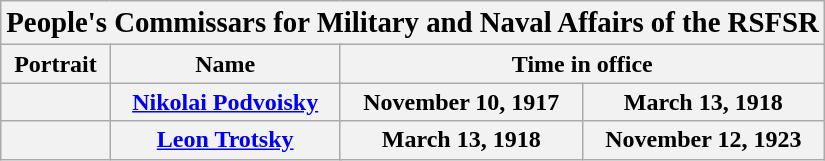<table class="wikitable">
<tr>
<th colspan="6"><big>People's Commissars for Military and Naval Affairs of the RSFSR</big></th>
</tr>
<tr>
<th colspan="2">Portrait</th>
<th colspan="2">Name</th>
<th colspan="2">Time in office</th>
</tr>
<tr>
<th colspan="2"></th>
<th colspan="2"><a href='#'>Nikolai Podvoisky</a></th>
<th>November 10, 1917</th>
<th>March 13, 1918</th>
</tr>
<tr>
<th colspan="2"></th>
<th colspan="2"><a href='#'>Leon Trotsky</a></th>
<th>March 13, 1918</th>
<th>November 12, 1923</th>
</tr>
</table>
